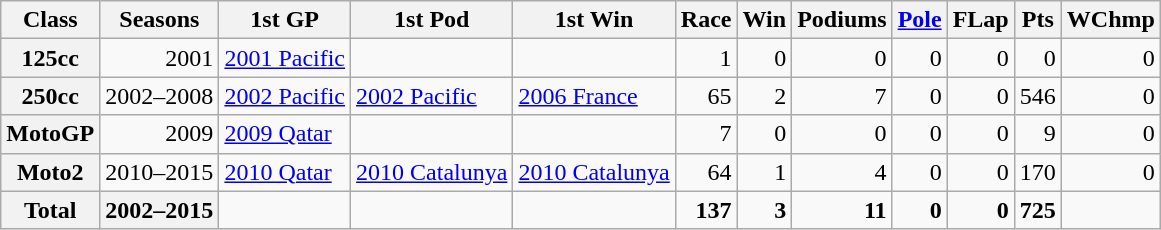<table class="wikitable">
<tr>
<th>Class</th>
<th>Seasons</th>
<th>1st GP</th>
<th>1st Pod</th>
<th>1st Win</th>
<th>Race</th>
<th>Win</th>
<th>Podiums</th>
<th><a href='#'>Pole</a></th>
<th>FLap</th>
<th>Pts</th>
<th>WChmp</th>
</tr>
<tr align="right">
<th>125cc</th>
<td>2001</td>
<td align="left"><a href='#'>2001 Pacific</a></td>
<td align="left"></td>
<td align="left"></td>
<td>1</td>
<td>0</td>
<td>0</td>
<td>0</td>
<td>0</td>
<td>0</td>
<td>0</td>
</tr>
<tr align="right">
<th>250cc</th>
<td>2002–2008</td>
<td align="left"><a href='#'>2002 Pacific</a></td>
<td align="left"><a href='#'>2002 Pacific</a></td>
<td align="left"><a href='#'>2006 France</a></td>
<td>65</td>
<td>2</td>
<td>7</td>
<td>0</td>
<td>0</td>
<td>546</td>
<td>0</td>
</tr>
<tr align="right">
<th>MotoGP</th>
<td>2009</td>
<td align="left"><a href='#'>2009 Qatar</a></td>
<td align="left"></td>
<td align="left"></td>
<td>7</td>
<td>0</td>
<td>0</td>
<td>0</td>
<td>0</td>
<td>9</td>
<td>0</td>
</tr>
<tr align="right">
<th>Moto2</th>
<td>2010–2015</td>
<td align="left"><a href='#'>2010 Qatar</a></td>
<td align="left"><a href='#'>2010 Catalunya</a></td>
<td align="left"><a href='#'>2010 Catalunya</a></td>
<td>64</td>
<td>1</td>
<td>4</td>
<td>0</td>
<td>0</td>
<td>170</td>
<td>0</td>
</tr>
<tr align="right">
<th>Total</th>
<th>2002–2015</th>
<td></td>
<td></td>
<td></td>
<td><strong>137</strong></td>
<td><strong>3</strong></td>
<td><strong>11</strong></td>
<td><strong>0</strong></td>
<td><strong>0</strong></td>
<td><strong>725</strong></td>
<td></td>
</tr>
</table>
